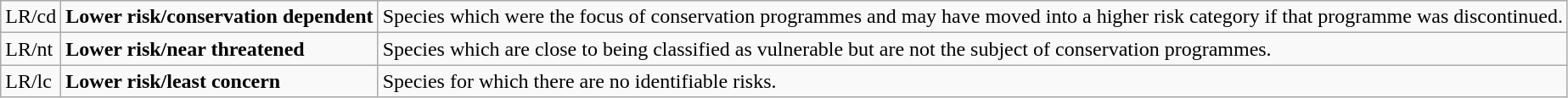<table class="wikitable" style="text-align:left">
<tr>
<td>LR/cd</td>
<td><strong>Lower risk/conservation dependent</strong></td>
<td>Species which were the focus of conservation programmes and may have moved into a higher risk category if that programme was discontinued.</td>
</tr>
<tr>
<td>LR/nt</td>
<td><strong>Lower risk/near threatened</strong></td>
<td>Species which are close to being classified as vulnerable but are not the subject of conservation programmes.</td>
</tr>
<tr>
<td>LR/lc</td>
<td><strong>Lower risk/least concern</strong></td>
<td>Species for which there are no identifiable risks.</td>
</tr>
</table>
